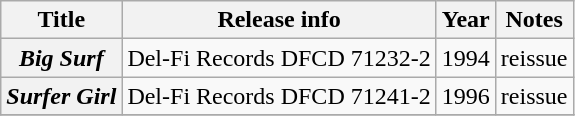<table class="wikitable plainrowheaders sortable">
<tr>
<th scope="col">Title</th>
<th scope="col">Release info</th>
<th scope="col">Year</th>
<th scope="col" class="unsortable">Notes</th>
</tr>
<tr>
<th scope="row"><em>Big Surf</em></th>
<td>Del-Fi Records DFCD 71232-2</td>
<td>1994</td>
<td>reissue</td>
</tr>
<tr>
<th scope="row"><em>Surfer Girl</em></th>
<td>Del-Fi Records DFCD 71241-2</td>
<td>1996</td>
<td>reissue</td>
</tr>
<tr>
</tr>
</table>
